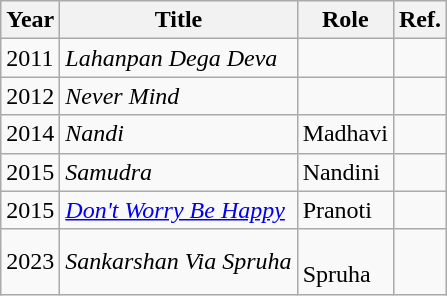<table class="wikitable sortable" style="font-size:100%">
<tr style="text-align:center;">
<th>Year</th>
<th>Title</th>
<th>Role</th>
<th class="unsortable">Ref.</th>
</tr>
<tr>
<td>2011</td>
<td><em>Lahanpan Dega Deva</em></td>
<td></td>
<td></td>
</tr>
<tr>
<td>2012</td>
<td><em>Never Mind</em></td>
<td></td>
<td></td>
</tr>
<tr>
<td>2014</td>
<td><em>Nandi</em></td>
<td>Madhavi</td>
<td></td>
</tr>
<tr>
<td>2015</td>
<td><em>Samudra</em></td>
<td>Nandini</td>
<td></td>
</tr>
<tr>
<td>2015</td>
<td><em><a href='#'>Don't Worry Be Happy</a></em></td>
<td>Pranoti</td>
<td></td>
</tr>
<tr>
<td>2023</td>
<td><em>Sankarshan Via Spruha</em></td>
<td><br>Spruha</td>
<td></td>
</tr>
</table>
